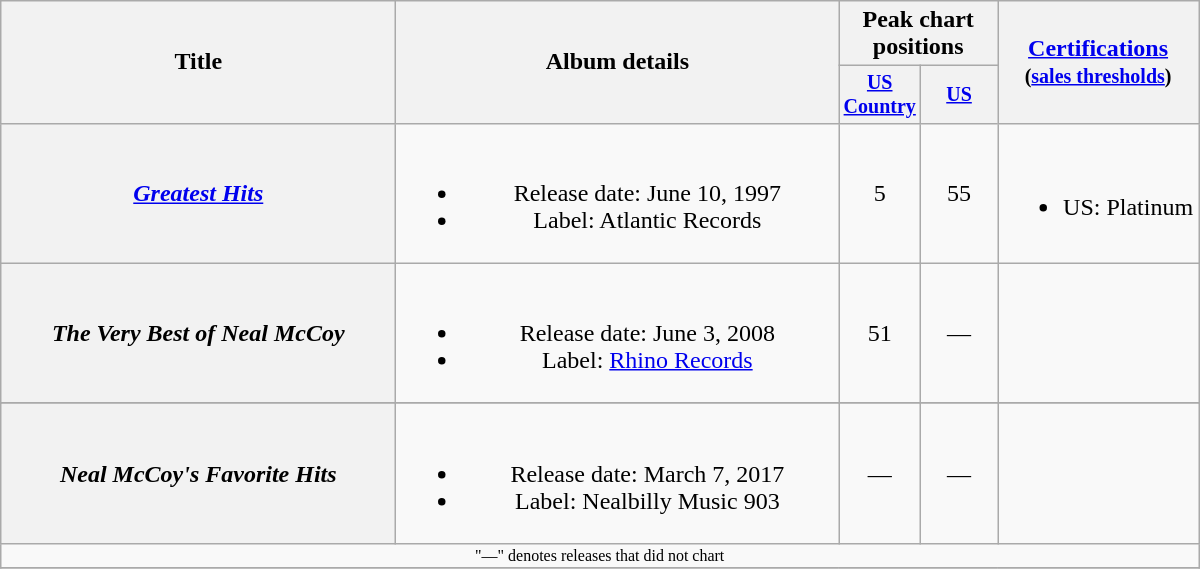<table class="wikitable plainrowheaders" style="text-align:center;">
<tr>
<th rowspan="2" style="width:16em;">Title</th>
<th rowspan="2" style="width:18em;">Album details</th>
<th colspan="2">Peak chart<br>positions</th>
<th rowspan="2"><a href='#'>Certifications</a><br><small>(<a href='#'>sales thresholds</a>)</small></th>
</tr>
<tr style="font-size:smaller;">
<th width="45"><a href='#'>US Country</a></th>
<th width="45"><a href='#'>US</a></th>
</tr>
<tr>
<th scope="row"><em><a href='#'>Greatest Hits</a></em></th>
<td><br><ul><li>Release date: June 10, 1997</li><li>Label: Atlantic Records</li></ul></td>
<td>5</td>
<td>55</td>
<td align="left"><br><ul><li>US: Platinum</li></ul></td>
</tr>
<tr>
<th scope="row"><em>The Very Best of Neal McCoy</em></th>
<td><br><ul><li>Release date: June 3, 2008</li><li>Label: <a href='#'>Rhino Records</a></li></ul></td>
<td>51</td>
<td>—</td>
<td></td>
</tr>
<tr>
</tr>
<tr>
<th scope="row"><em>Neal McCoy's Favorite Hits</em></th>
<td><br><ul><li>Release date: March 7, 2017</li><li>Label: Nealbilly Music 903</li></ul></td>
<td>—</td>
<td>—</td>
<td></td>
</tr>
<tr>
<td colspan="5" style="font-size:8pt">"—" denotes releases that did not chart</td>
</tr>
<tr>
</tr>
</table>
